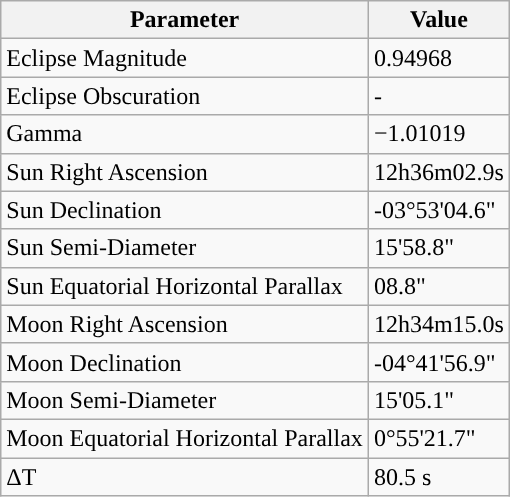<table class="wikitable">
<tr>
<th>Parameter</th>
<th>Value</th>
</tr>
<tr>
<td>Eclipse Magnitude</td>
<td>0.94968</td>
</tr>
<tr>
<td>Eclipse Obscuration</td>
<td>-</td>
</tr>
<tr>
<td>Gamma</td>
<td>−1.01019</td>
</tr>
<tr>
<td>Sun Right Ascension</td>
<td>12h36m02.9s</td>
</tr>
<tr>
<td>Sun Declination</td>
<td>-03°53'04.6"</td>
</tr>
<tr>
<td>Sun Semi-Diameter</td>
<td>15'58.8"</td>
</tr>
<tr>
<td>Sun Equatorial Horizontal Parallax</td>
<td>08.8"</td>
</tr>
<tr>
<td>Moon Right Ascension</td>
<td>12h34m15.0s</td>
</tr>
<tr>
<td>Moon Declination</td>
<td>-04°41'56.9"</td>
</tr>
<tr>
<td>Moon Semi-Diameter</td>
<td>15'05.1"</td>
</tr>
<tr>
<td>Moon Equatorial Horizontal Parallax</td>
<td>0°55'21.7"</td>
</tr>
<tr>
<td>ΔT</td>
<td>80.5 s</td>
</tr>
</table>
